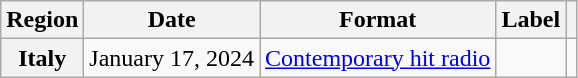<table class="wikitable plainrowheaders">
<tr>
<th scope="col">Region</th>
<th scope="col">Date</th>
<th scope="col">Format</th>
<th scope="col">Label</th>
<th scope="col"></th>
</tr>
<tr>
<th scope="row">Italy</th>
<td>January 17, 2024</td>
<td><a href='#'>Contemporary hit radio</a></td>
<td></td>
<td></td>
</tr>
</table>
